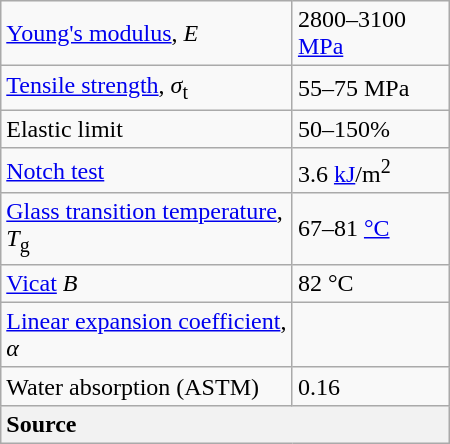<table class="wikitable floatright" style="clear:right; width:300px;">
<tr>
<td><a href='#'>Young's modulus</a>, <em>E</em></td>
<td>2800–3100 <a href='#'>MPa</a></td>
</tr>
<tr>
<td><a href='#'>Tensile strength</a>, <em>σ</em><sub>t</sub></td>
<td>55–75 MPa</td>
</tr>
<tr>
<td>Elastic limit</td>
<td>50–150%</td>
</tr>
<tr>
<td><a href='#'>Notch test</a></td>
<td>3.6 <a href='#'>kJ</a>/m<sup>2</sup></td>
</tr>
<tr>
<td><a href='#'>Glass transition temperature</a>, <em>T</em><sub>g</sub></td>
<td>67–81 <a href='#'>°C</a></td>
</tr>
<tr>
<td><a href='#'>Vicat</a> <em>B</em></td>
<td>82 °C</td>
</tr>
<tr>
<td><a href='#'>Linear expansion coefficient</a>, <em>α</em></td>
<td></td>
</tr>
<tr>
<td>Water absorption (ASTM)</td>
<td>0.16</td>
</tr>
<tr>
<th colspan="2" style="text-align:left;">Source</th>
</tr>
</table>
